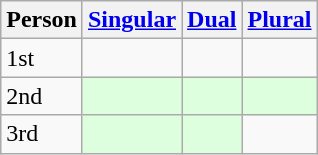<table class="wikitable">
<tr>
<th>Person</th>
<th><a href='#'>Singular</a></th>
<th><a href='#'>Dual</a></th>
<th><a href='#'>Plural</a></th>
</tr>
<tr>
<td>1st</td>
<td></td>
<td></td>
<td></td>
</tr>
<tr>
<td>2nd</td>
<td style="background:#dfd"></td>
<td style="background:#dfd"></td>
<td style="background:#dfd"></td>
</tr>
<tr>
<td>3rd</td>
<td style="background:#dfd"></td>
<td style="background:#dfd"></td>
<td></td>
</tr>
</table>
